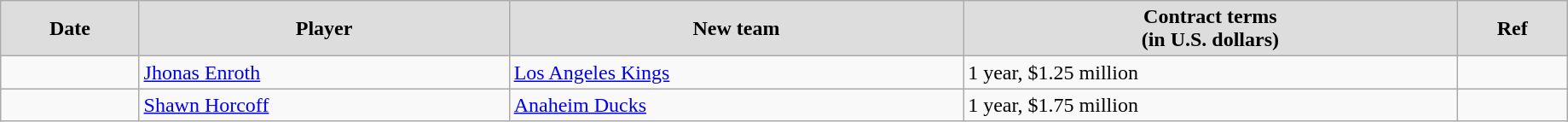<table class="wikitable" width=97%>
<tr align="center" bgcolor="#dddddd">
<td><strong>Date</strong></td>
<td><strong>Player</strong></td>
<td><strong>New team</strong></td>
<td><strong>Contract terms</strong><br><strong>(in U.S. dollars)</strong></td>
<td><strong>Ref</strong></td>
</tr>
<tr>
<td></td>
<td><a href='#'>Jhonas Enroth</a></td>
<td><a href='#'>Los Angeles Kings</a></td>
<td>1 year, $1.25 million</td>
<td></td>
</tr>
<tr>
<td></td>
<td><a href='#'>Shawn Horcoff</a></td>
<td><a href='#'>Anaheim Ducks</a></td>
<td>1 year, $1.75 million</td>
<td></td>
</tr>
</table>
